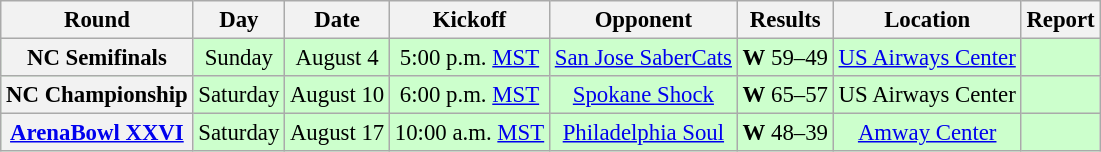<table class="wikitable" style="font-size: 95%;">
<tr>
<th>Round</th>
<th>Day</th>
<th>Date</th>
<th>Kickoff</th>
<th>Opponent</th>
<th>Results</th>
<th>Location</th>
<th>Report</th>
</tr>
<tr style= background:#ccffcc>
<th align="center">NC Semifinals</th>
<td align="center">Sunday</td>
<td align="center">August 4</td>
<td align="center">5:00 p.m. <a href='#'>MST</a></td>
<td align="center"><a href='#'>San Jose SaberCats</a></td>
<td align="center"><strong>W</strong> 59–49</td>
<td align="center"><a href='#'>US Airways Center</a></td>
<td align="center"></td>
</tr>
<tr style= background:#ccffcc>
<th align="center">NC Championship</th>
<td align="center">Saturday</td>
<td align="center">August 10</td>
<td align="center">6:00 p.m. <a href='#'>MST</a></td>
<td align="center"><a href='#'>Spokane Shock</a></td>
<td align="center"><strong>W</strong> 65–57</td>
<td align="center">US Airways Center</td>
<td align="center"></td>
</tr>
<tr style= background:#ccffcc>
<th align="center"><a href='#'>ArenaBowl XXVI</a></th>
<td align="center">Saturday</td>
<td align="center">August 17</td>
<td align="center">10:00 a.m. <a href='#'>MST</a></td>
<td align="center"><a href='#'>Philadelphia Soul</a></td>
<td align="center"><strong>W</strong> 48–39</td>
<td align="center"><a href='#'>Amway Center</a></td>
<td align="center"></td>
</tr>
</table>
